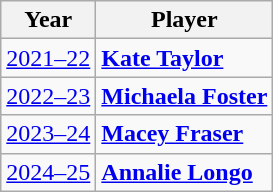<table class="wikitable" border="1">
<tr>
<th>Year</th>
<th>Player</th>
</tr>
<tr>
<td><a href='#'>2021–22</a></td>
<td style="text-align:left;"> <strong><a href='#'>Kate Taylor</a></strong></td>
</tr>
<tr>
<td><a href='#'>2022–23</a></td>
<td style="text-align:left;"> <strong><a href='#'>Michaela Foster</a></strong></td>
</tr>
<tr>
<td><a href='#'>2023–24</a></td>
<td> <strong><a href='#'>Macey Fraser</a></strong></td>
</tr>
<tr>
<td><a href='#'>2024–25</a></td>
<td> <strong><a href='#'>Annalie Longo</a></strong></td>
</tr>
</table>
